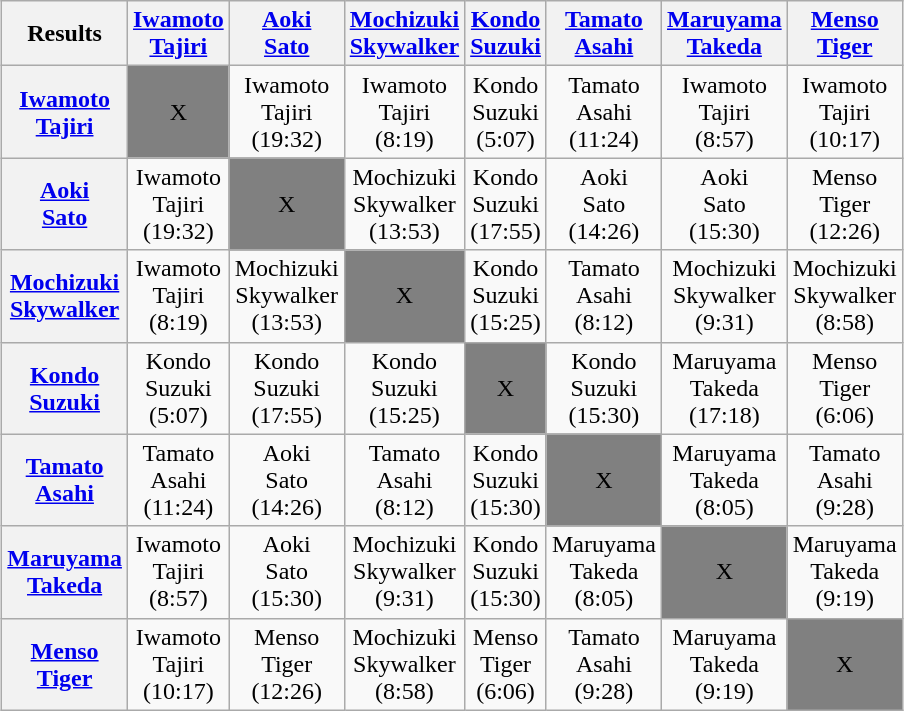<table class="wikitable" style="text-align:center; margin: 1em auto 1em auto">
<tr>
<th>Results</th>
<th><a href='#'>Iwamoto</a><br><a href='#'>Tajiri</a></th>
<th><a href='#'>Aoki</a><br><a href='#'>Sato</a></th>
<th><a href='#'>Mochizuki</a><br><a href='#'>Skywalker</a></th>
<th><a href='#'>Kondo</a><br><a href='#'>Suzuki</a></th>
<th><a href='#'>Tamato</a><br><a href='#'>Asahi</a></th>
<th><a href='#'>Maruyama</a><br><a href='#'>Takeda</a></th>
<th><a href='#'>Menso</a><br><a href='#'>Tiger</a></th>
</tr>
<tr>
<th><a href='#'>Iwamoto</a><br><a href='#'>Tajiri</a></th>
<td bgcolor=grey>X</td>
<td>Iwamoto<br>Tajiri<br>(19:32)</td>
<td>Iwamoto<br>Tajiri<br>(8:19)</td>
<td>Kondo<br>Suzuki<br>(5:07)</td>
<td>Tamato<br>Asahi<br>(11:24)</td>
<td>Iwamoto<br>Tajiri<br>(8:57)</td>
<td>Iwamoto<br>Tajiri<br>(10:17)</td>
</tr>
<tr>
<th><a href='#'>Aoki</a><br><a href='#'>Sato</a></th>
<td>Iwamoto<br>Tajiri<br>(19:32)</td>
<td bgcolor=grey>X</td>
<td>Mochizuki<br>Skywalker<br>(13:53)</td>
<td>Kondo<br>Suzuki<br>(17:55)</td>
<td>Aoki<br>Sato<br>(14:26)</td>
<td>Aoki<br>Sato<br>(15:30)</td>
<td>Menso<br>Tiger<br>(12:26)</td>
</tr>
<tr>
<th><a href='#'>Mochizuki</a><br><a href='#'>Skywalker</a></th>
<td>Iwamoto<br>Tajiri<br>(8:19)</td>
<td>Mochizuki<br>Skywalker<br>(13:53)</td>
<td bgcolor=grey>X</td>
<td>Kondo<br>Suzuki<br>(15:25)</td>
<td>Tamato<br>Asahi<br>(8:12)</td>
<td>Mochizuki<br>Skywalker<br>(9:31)</td>
<td>Mochizuki<br>Skywalker<br>(8:58)</td>
</tr>
<tr>
<th><a href='#'>Kondo</a><br><a href='#'>Suzuki</a></th>
<td>Kondo<br>Suzuki<br>(5:07)</td>
<td>Kondo<br>Suzuki<br>(17:55)</td>
<td>Kondo<br>Suzuki<br>(15:25)</td>
<td bgcolor=grey>X</td>
<td>Kondo<br>Suzuki<br>(15:30)</td>
<td>Maruyama<br>Takeda<br>(17:18)</td>
<td>Menso<br>Tiger<br>(6:06)</td>
</tr>
<tr>
<th><a href='#'>Tamato</a><br><a href='#'>Asahi</a></th>
<td>Tamato<br>Asahi<br>(11:24)</td>
<td>Aoki<br>Sato<br>(14:26)</td>
<td>Tamato<br>Asahi<br>(8:12)</td>
<td>Kondo<br>Suzuki<br>(15:30)</td>
<td bgcolor=grey>X</td>
<td>Maruyama<br>Takeda<br>(8:05)</td>
<td>Tamato<br>Asahi<br>(9:28)</td>
</tr>
<tr>
<th><a href='#'>Maruyama</a><br><a href='#'>Takeda</a></th>
<td>Iwamoto<br>Tajiri<br>(8:57)</td>
<td>Aoki<br>Sato<br>(15:30)</td>
<td>Mochizuki<br>Skywalker<br>(9:31)</td>
<td>Kondo<br>Suzuki<br>(15:30)</td>
<td>Maruyama<br>Takeda<br>(8:05)</td>
<td bgcolor=grey>X</td>
<td>Maruyama<br>Takeda<br>(9:19)</td>
</tr>
<tr>
<th><a href='#'>Menso</a><br><a href='#'>Tiger</a></th>
<td>Iwamoto<br>Tajiri<br>(10:17)</td>
<td>Menso<br>Tiger<br>(12:26)</td>
<td>Mochizuki<br>Skywalker<br>(8:58)</td>
<td>Menso<br>Tiger<br>(6:06)</td>
<td>Tamato<br>Asahi<br>(9:28)</td>
<td>Maruyama<br>Takeda<br>(9:19)</td>
<td bgcolor=grey>X</td>
</tr>
</table>
